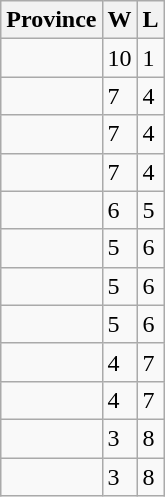<table class="wikitable">
<tr>
<th>Province</th>
<th>W</th>
<th>L</th>
</tr>
<tr>
<td></td>
<td>10</td>
<td>1</td>
</tr>
<tr>
<td></td>
<td>7</td>
<td>4</td>
</tr>
<tr>
<td></td>
<td>7</td>
<td>4</td>
</tr>
<tr>
<td></td>
<td>7</td>
<td>4</td>
</tr>
<tr>
<td></td>
<td>6</td>
<td>5</td>
</tr>
<tr>
<td></td>
<td>5</td>
<td>6</td>
</tr>
<tr>
<td></td>
<td>5</td>
<td>6</td>
</tr>
<tr>
<td></td>
<td>5</td>
<td>6</td>
</tr>
<tr>
<td></td>
<td>4</td>
<td>7</td>
</tr>
<tr>
<td></td>
<td>4</td>
<td>7</td>
</tr>
<tr>
<td></td>
<td>3</td>
<td>8</td>
</tr>
<tr>
<td></td>
<td>3</td>
<td>8</td>
</tr>
</table>
